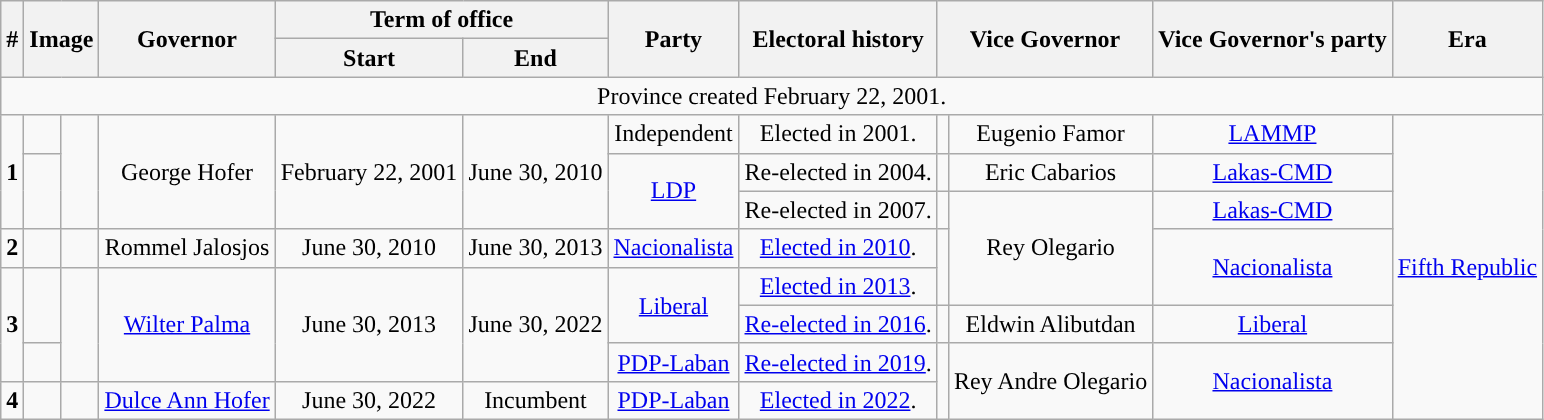<table class="wikitable" style="text-align:center">
<tr>
<th rowspan="2">#</th>
<th rowspan="2" colspan=2>Image</th>
<th rowspan="2">Governor</th>
<th colspan="2">Term of office</th>
<th rowspan="2">Party</th>
<th rowspan="2">Electoral history</th>
<th rowspan="2" colspan=2>Vice Governor</th>
<th rowspan="2">Vice Governor's party</th>
<th rowspan="2">Era</th>
</tr>
<tr>
<th>Start</th>
<th>End</th>
</tr>
<tr>
<td colspan="12" style="text-align:center;">Province created February 22, 2001.</td>
</tr>
<tr>
<td rowspan="3"><strong>1</strong></td>
<td style="background:"></td>
<td rowspan="3"></td>
<td rowspan="3">George Hofer<br></td>
<td rowspan="3">February 22, 2001</td>
<td rowspan="3">June 30, 2010</td>
<td>Independent</td>
<td>Elected in 2001.</td>
<td style="background:"></td>
<td>Eugenio Famor</td>
<td><a href='#'>LAMMP</a></td>
<td align=center rowspan="8"><a href='#'>Fifth Republic</a></td>
</tr>
<tr>
<td rowspan="2" style="background:"></td>
<td rowspan="2"><a href='#'>LDP</a></td>
<td>Re-elected in 2004.</td>
<td style="background:"></td>
<td>Eric Cabarios</td>
<td><a href='#'>Lakas-CMD</a></td>
</tr>
<tr>
<td>Re-elected in 2007.</td>
<td style="background:"></td>
<td rowspan="3">Rey Olegario</td>
<td><a href='#'>Lakas-CMD</a></td>
</tr>
<tr>
<td><strong>2</strong></td>
<td style="background:"></td>
<td></td>
<td>Rommel Jalosjos<br></td>
<td>June 30, 2010</td>
<td>June 30, 2013</td>
<td><a href='#'>Nacionalista</a></td>
<td><a href='#'>Elected in 2010</a>.</td>
<td rowspan=2 style="background:"></td>
<td rowspan="2"><a href='#'>Nacionalista</a></td>
</tr>
<tr>
<td rowspan="3"><strong>3</strong></td>
<td rowspan="2" style="background:"></td>
<td rowspan="3"></td>
<td rowspan="3"><a href='#'>Wilter Palma</a><br></td>
<td rowspan="3">June 30, 2013</td>
<td rowspan="3">June 30, 2022</td>
<td rowspan="2"><a href='#'>Liberal</a></td>
<td><a href='#'>Elected in 2013</a>.</td>
</tr>
<tr>
<td><a href='#'>Re-elected in 2016</a>.</td>
<td style="background:"></td>
<td>Eldwin Alibutdan</td>
<td><a href='#'>Liberal</a></td>
</tr>
<tr>
<td style="background:"></td>
<td><a href='#'>PDP-Laban</a></td>
<td><a href='#'>Re-elected in 2019</a>.</td>
<td rowspan=2 style="background:"></td>
<td rowspan="2">Rey Andre Olegario</td>
<td rowspan=2><a href='#'>Nacionalista</a></td>
</tr>
<tr>
<td><strong>4</strong></td>
<td style="background:"></td>
<td></td>
<td><a href='#'>Dulce Ann Hofer</a><br></td>
<td>June 30, 2022</td>
<td>Incumbent<br></td>
<td><a href='#'>PDP-Laban</a></td>
<td><a href='#'>Elected in 2022</a>.</td>
</tr>
</table>
